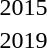<table>
<tr>
<td rowspan=2>2015<br></td>
<td rowspan=2></td>
<td rowspan=2></td>
<td></td>
</tr>
<tr>
<td></td>
</tr>
<tr>
<td rowspan=2>2019<br></td>
<td rowspan=2></td>
<td rowspan=2></td>
<td></td>
</tr>
<tr>
<td></td>
</tr>
</table>
